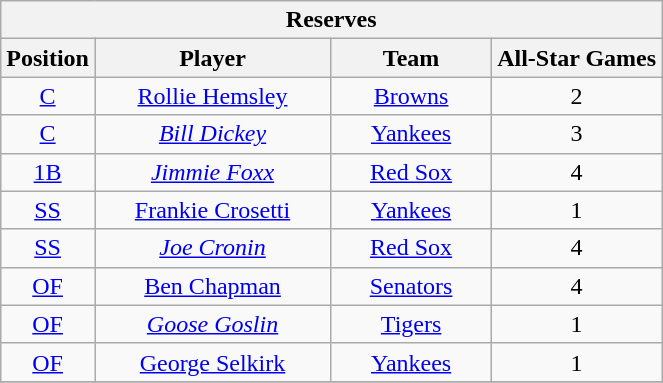<table class="wikitable" style="font-size: 100%; text-align:right;">
<tr>
<th colspan="4">Reserves</th>
</tr>
<tr>
<th>Position</th>
<th width="150">Player</th>
<th width="100">Team</th>
<th>All-Star Games</th>
</tr>
<tr>
<td align="center"><a href='#'>C</a></td>
<td align="center"><a href='#'>Rollie Hemsley</a></td>
<td align="center"><a href='#'>Browns</a></td>
<td align="center">2</td>
</tr>
<tr>
<td align="center"><a href='#'>C</a></td>
<td align="center"><em><a href='#'>Bill Dickey</a></em></td>
<td align="center"><a href='#'>Yankees</a></td>
<td align="center">3</td>
</tr>
<tr>
<td align="center"><a href='#'>1B</a></td>
<td align="center"><em><a href='#'>Jimmie Foxx</a></em></td>
<td align="center"><a href='#'>Red Sox</a></td>
<td align="center">4</td>
</tr>
<tr>
<td align="center"><a href='#'>SS</a></td>
<td align="center"><a href='#'>Frankie Crosetti</a></td>
<td align="center"><a href='#'>Yankees</a></td>
<td align="center">1</td>
</tr>
<tr>
<td align="center"><a href='#'>SS</a></td>
<td align="center"><em><a href='#'>Joe Cronin</a></em></td>
<td align="center"><a href='#'>Red Sox</a></td>
<td align="center">4</td>
</tr>
<tr>
<td align="center"><a href='#'>OF</a></td>
<td align="center"><a href='#'>Ben Chapman</a></td>
<td align="center"><a href='#'>Senators</a></td>
<td align="center">4</td>
</tr>
<tr>
<td align="center"><a href='#'>OF</a></td>
<td align="center"><em><a href='#'>Goose Goslin</a></em></td>
<td align="center"><a href='#'>Tigers</a></td>
<td align="center">1</td>
</tr>
<tr>
<td align="center"><a href='#'>OF</a></td>
<td align="center"><a href='#'>George Selkirk</a></td>
<td align="center"><a href='#'>Yankees</a></td>
<td align="center">1</td>
</tr>
<tr>
</tr>
</table>
